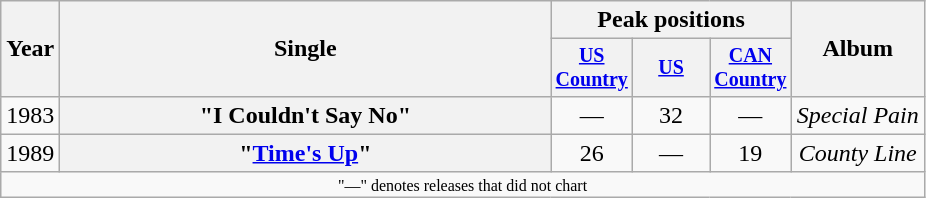<table class="wikitable plainrowheaders" style="text-align:center;">
<tr>
<th rowspan="2">Year</th>
<th rowspan="2" style="width:20em;">Single</th>
<th colspan="3">Peak positions</th>
<th rowspan="2">Album</th>
</tr>
<tr style="font-size:smaller;">
<th width="45"><a href='#'>US Country</a><br></th>
<th width="45"><a href='#'>US</a><br></th>
<th width="45"><a href='#'>CAN Country</a><br></th>
</tr>
<tr>
<td>1983</td>
<th scope="row">"I Couldn't Say No"<br></th>
<td>—</td>
<td>32</td>
<td>—</td>
<td><em>Special Pain</em></td>
</tr>
<tr>
<td>1989</td>
<th scope="row">"<a href='#'>Time's Up</a>"<br></th>
<td>26</td>
<td>—</td>
<td>19</td>
<td><em>County Line</em></td>
</tr>
<tr>
<td colspan="6" style="font-size:8pt">"—" denotes releases that did not chart</td>
</tr>
</table>
